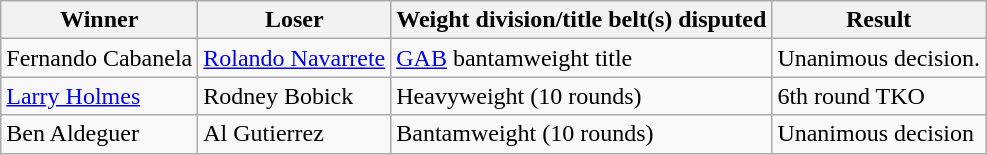<table class=wikitable>
<tr>
<th>Winner</th>
<th>Loser</th>
<th>Weight division/title belt(s) disputed</th>
<th>Result</th>
</tr>
<tr>
<td>Fernando Cabanela</td>
<td><a href='#'>Rolando Navarrete</a></td>
<td><a href='#'>GAB</a> bantamweight title</td>
<td>Unanimous decision.</td>
</tr>
<tr>
<td><a href='#'>Larry Holmes</a></td>
<td>Rodney Bobick</td>
<td>Heavyweight (10 rounds)</td>
<td>6th round TKO</td>
</tr>
<tr>
<td>Ben Aldeguer</td>
<td>Al Gutierrez</td>
<td>Bantamweight (10 rounds)</td>
<td>Unanimous decision</td>
</tr>
</table>
